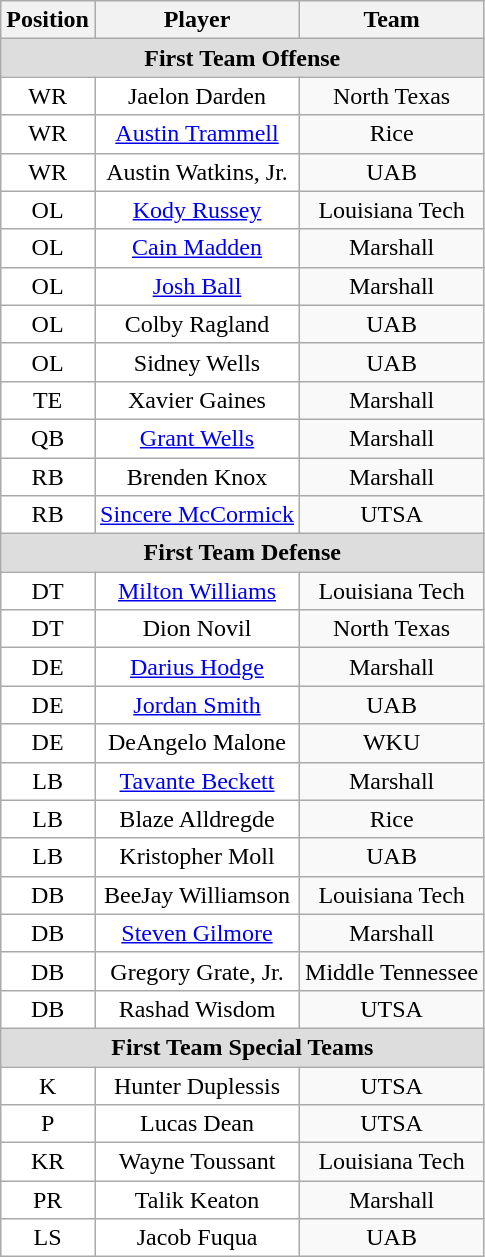<table class="wikitable" border="0">
<tr>
<th>Position</th>
<th>Player</th>
<th>Team</th>
</tr>
<tr>
<td colspan="3" style="text-align:center; background:#ddd;"><strong>First Team Offense </strong></td>
</tr>
<tr style="text-align:center;">
<td style="background:white">WR</td>
<td style="background:white">Jaelon Darden</td>
<td style=>North Texas</td>
</tr>
<tr style="text-align:center;">
<td style="background:white">WR</td>
<td style="background:white"><a href='#'>Austin Trammell</a></td>
<td style=>Rice</td>
</tr>
<tr style="text-align:center;">
<td style="background:white">WR</td>
<td style="background:white">Austin Watkins, Jr.</td>
<td style=>UAB</td>
</tr>
<tr style="text-align:center;">
<td style="background:white">OL</td>
<td style="background:white"><a href='#'>Kody Russey</a></td>
<td style=>Louisiana Tech</td>
</tr>
<tr style="text-align:center;">
<td style="background:white">OL</td>
<td style="background:white"><a href='#'>Cain Madden</a></td>
<td style=>Marshall</td>
</tr>
<tr style="text-align:center;">
<td style="background:white">OL</td>
<td style="background:white"><a href='#'>Josh Ball</a></td>
<td style=>Marshall</td>
</tr>
<tr style="text-align:center;">
<td style="background:white">OL</td>
<td style="background:white">Colby Ragland</td>
<td style=>UAB</td>
</tr>
<tr style="text-align:center;">
<td style="background:white">OL</td>
<td style="background:white">Sidney Wells</td>
<td style=>UAB</td>
</tr>
<tr style="text-align:center;">
<td style="background:white">TE</td>
<td style="background:white">Xavier Gaines</td>
<td style=>Marshall</td>
</tr>
<tr style="text-align:center;">
<td style="background:white">QB</td>
<td style="background:white"><a href='#'>Grant Wells</a></td>
<td style=>Marshall</td>
</tr>
<tr style="text-align:center;">
<td style="background:white">RB</td>
<td style="background:white">Brenden Knox</td>
<td style=>Marshall</td>
</tr>
<tr style="text-align:center;">
<td style="background:white">RB</td>
<td style="background:white"><a href='#'>Sincere McCormick</a></td>
<td style=>UTSA</td>
</tr>
<tr>
<td colspan="3" style="text-align:center; background:#ddd;"><strong>First Team Defense</strong></td>
</tr>
<tr style="text-align:center;">
<td style="background:white">DT</td>
<td style="background:white"><a href='#'>Milton Williams</a></td>
<td style=>Louisiana Tech</td>
</tr>
<tr style="text-align:center;">
<td style="background:white">DT</td>
<td style="background:white">Dion Novil</td>
<td style=>North Texas</td>
</tr>
<tr style="text-align:center;">
<td style="background:white">DE</td>
<td style="background:white"><a href='#'>Darius Hodge</a></td>
<td style=>Marshall</td>
</tr>
<tr style="text-align:center;">
<td style="background:white">DE</td>
<td style="background:white"><a href='#'>Jordan Smith</a></td>
<td style=>UAB</td>
</tr>
<tr style="text-align:center;">
<td style="background:white">DE</td>
<td style="background:white">DeAngelo Malone</td>
<td style=>WKU</td>
</tr>
<tr style="text-align:center;">
<td style="background:white">LB</td>
<td style="background:white"><a href='#'>Tavante Beckett</a></td>
<td style=>Marshall</td>
</tr>
<tr style="text-align:center;">
<td style="background:white">LB</td>
<td style="background:white">Blaze Alldregde</td>
<td style=>Rice</td>
</tr>
<tr style="text-align:center;">
<td style="background:white">LB</td>
<td style="background:white">Kristopher Moll</td>
<td style=>UAB</td>
</tr>
<tr style="text-align:center;">
<td style="background:white">DB</td>
<td style="background:white">BeeJay Williamson</td>
<td style=>Louisiana Tech</td>
</tr>
<tr style="text-align:center;">
<td style="background:white">DB</td>
<td style="background:white"><a href='#'>Steven Gilmore</a></td>
<td style=>Marshall</td>
</tr>
<tr style="text-align:center;">
<td style="background:white">DB</td>
<td style="background:white">Gregory Grate, Jr.</td>
<td style=>Middle Tennessee</td>
</tr>
<tr style="text-align:center;">
<td style="background:white">DB</td>
<td style="background:white">Rashad Wisdom</td>
<td style=>UTSA</td>
</tr>
<tr>
<td colspan="3" style="text-align:center; background:#ddd;"><strong>First Team Special Teams</strong></td>
</tr>
<tr style="text-align:center;">
<td style="background:white">K</td>
<td style="background:white">Hunter Duplessis</td>
<td style=>UTSA</td>
</tr>
<tr style="text-align:center;">
<td style="background:white">P</td>
<td style="background:white">Lucas Dean</td>
<td style=>UTSA</td>
</tr>
<tr style="text-align:center;">
<td style="background:white">KR</td>
<td style="background:white">Wayne Toussant</td>
<td style=>Louisiana Tech</td>
</tr>
<tr style="text-align:center;">
<td style="background:white">PR</td>
<td style="background:white">Talik Keaton</td>
<td style=>Marshall</td>
</tr>
<tr style="text-align:center;">
<td style="background:white">LS</td>
<td style="background:white">Jacob Fuqua</td>
<td style=>UAB</td>
</tr>
</table>
